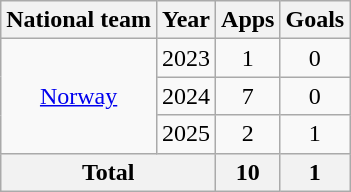<table class=wikitable style=text-align:center>
<tr>
<th>National team</th>
<th>Year</th>
<th>Apps</th>
<th>Goals</th>
</tr>
<tr>
<td rowspan="3"><a href='#'>Norway</a></td>
<td>2023</td>
<td>1</td>
<td>0</td>
</tr>
<tr>
<td>2024</td>
<td>7</td>
<td>0</td>
</tr>
<tr>
<td>2025</td>
<td>2</td>
<td>1</td>
</tr>
<tr>
<th colspan="2">Total</th>
<th>10</th>
<th>1</th>
</tr>
</table>
